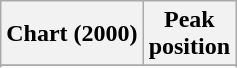<table class="wikitable sortable">
<tr>
<th align="left">Chart (2000)</th>
<th align="center">Peak<br>position</th>
</tr>
<tr>
</tr>
<tr>
</tr>
<tr>
</tr>
</table>
